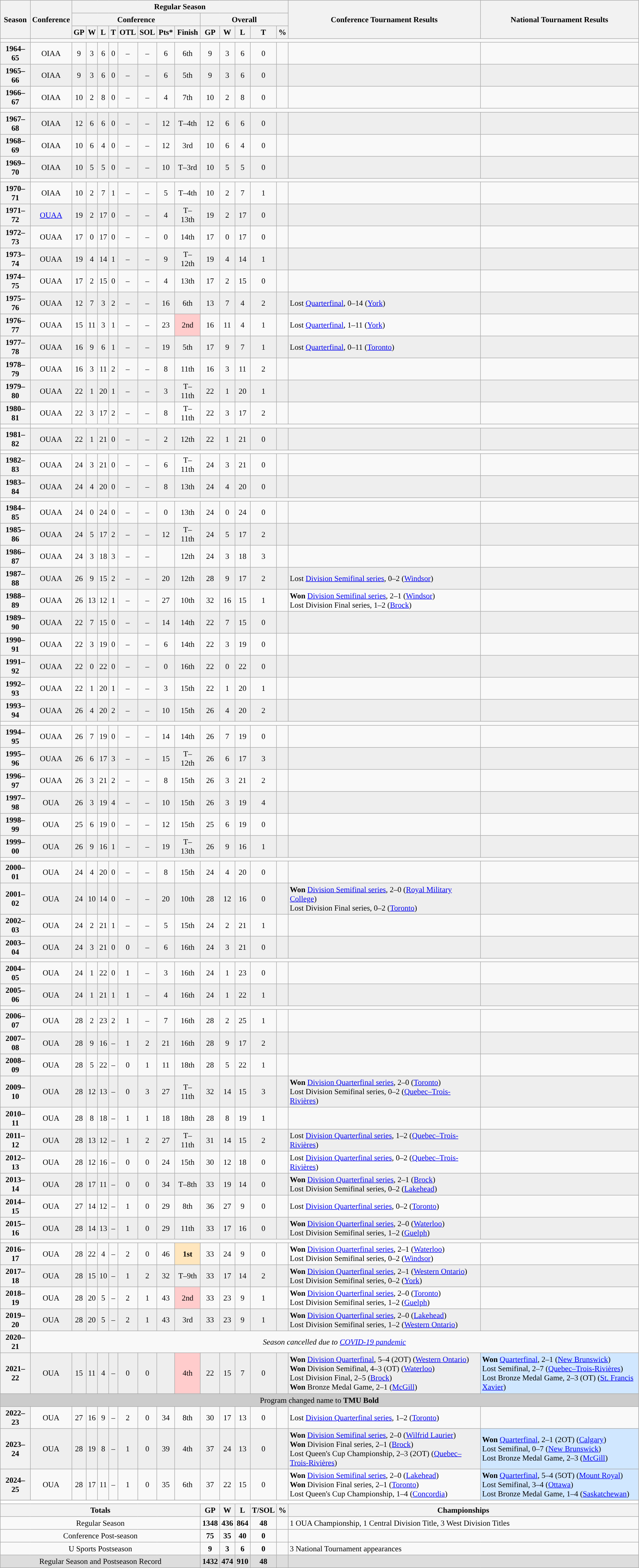<table class="wikitable" style="text-align: center; font-size: 95%">
<tr>
<th rowspan="3">Season</th>
<th rowspan="3">Conference</th>
<th colspan="13">Regular Season</th>
<th rowspan="3">Conference Tournament Results</th>
<th rowspan="3">National Tournament Results</th>
</tr>
<tr>
<th colspan="8">Conference</th>
<th colspan="5">Overall</th>
</tr>
<tr>
<th>GP</th>
<th>W</th>
<th>L</th>
<th>T</th>
<th>OTL</th>
<th>SOL</th>
<th>Pts*</th>
<th>Finish</th>
<th>GP</th>
<th>W</th>
<th>L</th>
<th>T</th>
<th>%</th>
</tr>
<tr>
<td><strong><a href='#'></a> </strong></td>
</tr>
<tr>
<th>1964–65</th>
<td>OIAA</td>
<td>9</td>
<td>3</td>
<td>6</td>
<td>0</td>
<td>–</td>
<td>–</td>
<td>6</td>
<td>6th</td>
<td>9</td>
<td>3</td>
<td>6</td>
<td>0</td>
<td></td>
<td align="left"></td>
<td align="left"></td>
</tr>
<tr bgcolor=eeeeee>
<th>1965–66</th>
<td>OIAA</td>
<td>9</td>
<td>3</td>
<td>6</td>
<td>0</td>
<td>–</td>
<td>–</td>
<td>6</td>
<td>5th</td>
<td>9</td>
<td>3</td>
<td>6</td>
<td>0</td>
<td></td>
<td align="left"></td>
<td align="left"></td>
</tr>
<tr>
<th>1966–67</th>
<td>OIAA</td>
<td>10</td>
<td>2</td>
<td>8</td>
<td>0</td>
<td>–</td>
<td>–</td>
<td>4</td>
<td>7th</td>
<td>10</td>
<td>2</td>
<td>8</td>
<td>0</td>
<td></td>
<td align="left"></td>
<td align="left"></td>
</tr>
<tr>
<td><strong><a href='#'></a> </strong></td>
</tr>
<tr bgcolor=eeeeee>
<th>1967–68</th>
<td>OIAA</td>
<td>12</td>
<td>6</td>
<td>6</td>
<td>0</td>
<td>–</td>
<td>–</td>
<td>12</td>
<td>T–4th</td>
<td>12</td>
<td>6</td>
<td>6</td>
<td>0</td>
<td></td>
<td align="left"></td>
<td align="left"></td>
</tr>
<tr>
<th>1968–69</th>
<td>OIAA</td>
<td>10</td>
<td>6</td>
<td>4</td>
<td>0</td>
<td>–</td>
<td>–</td>
<td>12</td>
<td>3rd</td>
<td>10</td>
<td>6</td>
<td>4</td>
<td>0</td>
<td></td>
<td align="left"></td>
<td align="left"></td>
</tr>
<tr bgcolor=eeeeee>
<th>1969–70</th>
<td>OIAA</td>
<td>10</td>
<td>5</td>
<td>5</td>
<td>0</td>
<td>–</td>
<td>–</td>
<td>10</td>
<td>T–3rd</td>
<td>10</td>
<td>5</td>
<td>5</td>
<td>0</td>
<td></td>
<td align="left"></td>
<td align="left"></td>
</tr>
<tr>
<td><strong><a href='#'></a> </strong></td>
</tr>
<tr>
<th>1970–71</th>
<td>OIAA</td>
<td>10</td>
<td>2</td>
<td>7</td>
<td>1</td>
<td>–</td>
<td>–</td>
<td>5</td>
<td>T–4th</td>
<td>10</td>
<td>2</td>
<td>7</td>
<td>1</td>
<td></td>
<td align="left"></td>
<td align="left"></td>
</tr>
<tr bgcolor=eeeeee>
<th>1971–72</th>
<td><a href='#'>OUAA</a></td>
<td>19</td>
<td>2</td>
<td>17</td>
<td>0</td>
<td>–</td>
<td>–</td>
<td>4</td>
<td>T–13th</td>
<td>19</td>
<td>2</td>
<td>17</td>
<td>0</td>
<td></td>
<td align="left"></td>
<td align="left"></td>
</tr>
<tr>
<th>1972–73</th>
<td>OUAA</td>
<td>17</td>
<td>0</td>
<td>17</td>
<td>0</td>
<td>–</td>
<td>–</td>
<td>0</td>
<td>14th</td>
<td>17</td>
<td>0</td>
<td>17</td>
<td>0</td>
<td></td>
<td align="left"></td>
<td align="left"></td>
</tr>
<tr bgcolor=eeeeee>
<th>1973–74</th>
<td>OUAA</td>
<td>19</td>
<td>4</td>
<td>14</td>
<td>1</td>
<td>–</td>
<td>–</td>
<td>9</td>
<td>T–12th</td>
<td>19</td>
<td>4</td>
<td>14</td>
<td>1</td>
<td></td>
<td align="left"></td>
<td align="left"></td>
</tr>
<tr>
<th>1974–75</th>
<td>OUAA</td>
<td>17</td>
<td>2</td>
<td>15</td>
<td>0</td>
<td>–</td>
<td>–</td>
<td>4</td>
<td>13th</td>
<td>17</td>
<td>2</td>
<td>15</td>
<td>0</td>
<td></td>
<td align="left"></td>
<td align="left"></td>
</tr>
<tr bgcolor=eeeeee>
<th>1975–76</th>
<td>OUAA</td>
<td>12</td>
<td>7</td>
<td>3</td>
<td>2</td>
<td>–</td>
<td>–</td>
<td>16</td>
<td>6th</td>
<td>13</td>
<td>7</td>
<td>4</td>
<td>2</td>
<td></td>
<td align="left">Lost <a href='#'>Quarterfinal</a>, 0–14 (<a href='#'>York</a>)</td>
<td align="left"></td>
</tr>
<tr>
<th>1976–77</th>
<td>OUAA</td>
<td>15</td>
<td>11</td>
<td>3</td>
<td>1</td>
<td>–</td>
<td>–</td>
<td>23</td>
<td bgcolor=ffcccc>2nd</td>
<td>16</td>
<td>11</td>
<td>4</td>
<td>1</td>
<td></td>
<td align="left">Lost <a href='#'>Quarterfinal</a>, 1–11 (<a href='#'>York</a>)</td>
<td align="left"></td>
</tr>
<tr bgcolor=eeeeee>
<th>1977–78</th>
<td>OUAA</td>
<td>16</td>
<td>9</td>
<td>6</td>
<td>1</td>
<td>–</td>
<td>–</td>
<td>19</td>
<td>5th</td>
<td>17</td>
<td>9</td>
<td>7</td>
<td>1</td>
<td></td>
<td align="left">Lost <a href='#'>Quarterfinal</a>, 0–11 (<a href='#'>Toronto</a>)</td>
<td align="left"></td>
</tr>
<tr>
<th>1978–79</th>
<td>OUAA</td>
<td>16</td>
<td>3</td>
<td>11</td>
<td>2</td>
<td>–</td>
<td>–</td>
<td>8</td>
<td>11th</td>
<td>16</td>
<td>3</td>
<td>11</td>
<td>2</td>
<td></td>
<td align="left"></td>
<td align="left"></td>
</tr>
<tr bgcolor=eeeeee>
<th>1979–80</th>
<td>OUAA</td>
<td>22</td>
<td>1</td>
<td>20</td>
<td>1</td>
<td>–</td>
<td>–</td>
<td>3</td>
<td>T–11th</td>
<td>22</td>
<td>1</td>
<td>20</td>
<td>1</td>
<td></td>
<td align="left"></td>
<td align="left"></td>
</tr>
<tr>
<th>1980–81</th>
<td>OUAA</td>
<td>22</td>
<td>3</td>
<td>17</td>
<td>2</td>
<td>–</td>
<td>–</td>
<td>8</td>
<td>T–11th</td>
<td>22</td>
<td>3</td>
<td>17</td>
<td>2</td>
<td></td>
<td align="left"></td>
<td align="left"></td>
</tr>
<tr>
<td><strong><a href='#'></a> </strong></td>
</tr>
<tr bgcolor=eeeeee>
<th>1981–82</th>
<td>OUAA</td>
<td>22</td>
<td>1</td>
<td>21</td>
<td>0</td>
<td>–</td>
<td>–</td>
<td>2</td>
<td>12th</td>
<td>22</td>
<td>1</td>
<td>21</td>
<td>0</td>
<td></td>
<td align="left"></td>
<td align="left"></td>
</tr>
<tr>
<td><strong><a href='#'></a> </strong></td>
</tr>
<tr>
<th>1982–83</th>
<td>OUAA</td>
<td>24</td>
<td>3</td>
<td>21</td>
<td>0</td>
<td>–</td>
<td>–</td>
<td>6</td>
<td>T–11th</td>
<td>24</td>
<td>3</td>
<td>21</td>
<td>0</td>
<td></td>
<td align="left"></td>
<td align="left"></td>
</tr>
<tr bgcolor=eeeeee>
<th>1983–84</th>
<td>OUAA</td>
<td>24</td>
<td>4</td>
<td>20</td>
<td>0</td>
<td>–</td>
<td>–</td>
<td>8</td>
<td>13th</td>
<td>24</td>
<td>4</td>
<td>20</td>
<td>0</td>
<td></td>
<td align="left"></td>
<td align="left"></td>
</tr>
<tr>
<td><strong><a href='#'></a> </strong></td>
</tr>
<tr>
<th>1984–85</th>
<td>OUAA</td>
<td>24</td>
<td>0</td>
<td>24</td>
<td>0</td>
<td>–</td>
<td>–</td>
<td>0</td>
<td>13th</td>
<td>24</td>
<td>0</td>
<td>24</td>
<td>0</td>
<td></td>
<td align="left"></td>
<td align="left"></td>
</tr>
<tr bgcolor=eeeeee>
<th>1985–86</th>
<td>OUAA</td>
<td>24</td>
<td>5</td>
<td>17</td>
<td>2</td>
<td>–</td>
<td>–</td>
<td>12</td>
<td>T–11th</td>
<td>24</td>
<td>5</td>
<td>17</td>
<td>2</td>
<td></td>
<td align="left"></td>
<td align="left"></td>
</tr>
<tr>
<th>1986–87</th>
<td>OUAA</td>
<td>24</td>
<td>3</td>
<td>18</td>
<td>3</td>
<td>–</td>
<td>–</td>
<td></td>
<td>12th</td>
<td>24</td>
<td>3</td>
<td>18</td>
<td>3</td>
<td></td>
<td align="left"></td>
<td align="left"></td>
</tr>
<tr bgcolor=eeeeee>
<th>1987–88</th>
<td>OUAA</td>
<td>26</td>
<td>9</td>
<td>15</td>
<td>2</td>
<td>–</td>
<td>–</td>
<td>20</td>
<td>12th</td>
<td>28</td>
<td>9</td>
<td>17</td>
<td>2</td>
<td></td>
<td align="left">Lost <a href='#'>Division Semifinal series</a>, 0–2 (<a href='#'>Windsor</a>)</td>
<td align="left"></td>
</tr>
<tr>
<th>1988–89</th>
<td>OUAA</td>
<td>26</td>
<td>13</td>
<td>12</td>
<td>1</td>
<td>–</td>
<td>–</td>
<td>27</td>
<td>10th</td>
<td>32</td>
<td>16</td>
<td>15</td>
<td>1</td>
<td></td>
<td align="left"><strong>Won</strong> <a href='#'>Division Semifinal series</a>, 2–1 (<a href='#'>Windsor</a>)<br>Lost Division Final series, 1–2 (<a href='#'>Brock</a>)</td>
<td align="left"></td>
</tr>
<tr bgcolor=eeeeee>
<th>1989–90</th>
<td>OUAA</td>
<td>22</td>
<td>7</td>
<td>15</td>
<td>0</td>
<td>–</td>
<td>–</td>
<td>14</td>
<td>14th</td>
<td>22</td>
<td>7</td>
<td>15</td>
<td>0</td>
<td></td>
<td align="left"></td>
<td align="left"></td>
</tr>
<tr>
<th>1990–91</th>
<td>OUAA</td>
<td>22</td>
<td>3</td>
<td>19</td>
<td>0</td>
<td>–</td>
<td>–</td>
<td>6</td>
<td>14th</td>
<td>22</td>
<td>3</td>
<td>19</td>
<td>0</td>
<td></td>
<td align="left"></td>
<td align="left"></td>
</tr>
<tr bgcolor=eeeeee>
<th>1991–92</th>
<td>OUAA</td>
<td>22</td>
<td>0</td>
<td>22</td>
<td>0</td>
<td>–</td>
<td>–</td>
<td>0</td>
<td>16th</td>
<td>22</td>
<td>0</td>
<td>22</td>
<td>0</td>
<td></td>
<td align="left"></td>
<td align="left"></td>
</tr>
<tr>
<th>1992–93</th>
<td>OUAA</td>
<td>22</td>
<td>1</td>
<td>20</td>
<td>1</td>
<td>–</td>
<td>–</td>
<td>3</td>
<td>15th</td>
<td>22</td>
<td>1</td>
<td>20</td>
<td>1</td>
<td></td>
<td align="left"></td>
<td align="left"></td>
</tr>
<tr bgcolor=eeeeee>
<th>1993–94</th>
<td>OUAA</td>
<td>26</td>
<td>4</td>
<td>20</td>
<td>2</td>
<td>–</td>
<td>–</td>
<td>10</td>
<td>15th</td>
<td>26</td>
<td>4</td>
<td>20</td>
<td>2</td>
<td></td>
<td align="left"></td>
<td align="left"></td>
</tr>
<tr>
<td><strong><a href='#'></a> </strong></td>
</tr>
<tr>
<th>1994–95</th>
<td>OUAA</td>
<td>26</td>
<td>7</td>
<td>19</td>
<td>0</td>
<td>–</td>
<td>–</td>
<td>14</td>
<td>14th</td>
<td>26</td>
<td>7</td>
<td>19</td>
<td>0</td>
<td></td>
<td align="left"></td>
<td align="left"></td>
</tr>
<tr bgcolor=eeeeee>
<th>1995–96</th>
<td>OUAA</td>
<td>26</td>
<td>6</td>
<td>17</td>
<td>3</td>
<td>–</td>
<td>–</td>
<td>15</td>
<td>T–12th</td>
<td>26</td>
<td>6</td>
<td>17</td>
<td>3</td>
<td></td>
<td align="left"></td>
<td align="left"></td>
</tr>
<tr>
<th>1996–97</th>
<td>OUAA</td>
<td>26</td>
<td>3</td>
<td>21</td>
<td>2</td>
<td>–</td>
<td>–</td>
<td>8</td>
<td>15th</td>
<td>26</td>
<td>3</td>
<td>21</td>
<td>2</td>
<td></td>
<td align="left"></td>
<td align="left"></td>
</tr>
<tr bgcolor=eeeeee>
<th>1997–98</th>
<td>OUA</td>
<td>26</td>
<td>3</td>
<td>19</td>
<td>4</td>
<td>–</td>
<td>–</td>
<td>10</td>
<td>15th</td>
<td>26</td>
<td>3</td>
<td>19</td>
<td>4</td>
<td></td>
<td align="left"></td>
<td align="left"></td>
</tr>
<tr>
<th>1998–99</th>
<td>OUA</td>
<td>25</td>
<td>6</td>
<td>19</td>
<td>0</td>
<td>–</td>
<td>–</td>
<td>12</td>
<td>15th</td>
<td>25</td>
<td>6</td>
<td>19</td>
<td>0</td>
<td></td>
<td align="left"></td>
<td align="left"></td>
</tr>
<tr bgcolor=eeeeee>
<th>1999–00</th>
<td>OUA</td>
<td>26</td>
<td>9</td>
<td>16</td>
<td>1</td>
<td>–</td>
<td>–</td>
<td>19</td>
<td>T–13th</td>
<td>26</td>
<td>9</td>
<td>16</td>
<td>1</td>
<td></td>
<td align="left"></td>
<td align="left"></td>
</tr>
<tr>
<td><strong><a href='#'></a> </strong></td>
</tr>
<tr>
<th>2000–01</th>
<td>OUA</td>
<td>24</td>
<td>4</td>
<td>20</td>
<td>0</td>
<td>–</td>
<td>–</td>
<td>8</td>
<td>15th</td>
<td>24</td>
<td>4</td>
<td>20</td>
<td>0</td>
<td></td>
<td align="left"></td>
<td align="left"></td>
</tr>
<tr bgcolor=eeeeee>
<th>2001–02</th>
<td>OUA</td>
<td>24</td>
<td>10</td>
<td>14</td>
<td>0</td>
<td>–</td>
<td>–</td>
<td>20</td>
<td>10th</td>
<td>28</td>
<td>12</td>
<td>16</td>
<td>0</td>
<td></td>
<td align="left"><strong>Won</strong> <a href='#'>Division Semifinal series</a>, 2–0 (<a href='#'>Royal Military College</a>)<br>Lost Division Final series, 0–2 (<a href='#'>Toronto</a>)</td>
<td align="left"></td>
</tr>
<tr>
<th>2002–03</th>
<td>OUA</td>
<td>24</td>
<td>2</td>
<td>21</td>
<td>1</td>
<td>–</td>
<td>–</td>
<td>5</td>
<td>15th</td>
<td>24</td>
<td>2</td>
<td>21</td>
<td>1</td>
<td></td>
<td align="left"></td>
<td align="left"></td>
</tr>
<tr bgcolor=eeeeee>
<th>2003–04</th>
<td>OUA</td>
<td>24</td>
<td>3</td>
<td>21</td>
<td>0</td>
<td>0</td>
<td>–</td>
<td>6</td>
<td>16th</td>
<td>24</td>
<td>3</td>
<td>21</td>
<td>0</td>
<td></td>
<td align="left"></td>
<td align="left"></td>
</tr>
<tr>
<td><strong><a href='#'></a> </strong></td>
</tr>
<tr>
<th>2004–05</th>
<td>OUA</td>
<td>24</td>
<td>1</td>
<td>22</td>
<td>0</td>
<td>1</td>
<td>–</td>
<td>3</td>
<td>16th</td>
<td>24</td>
<td>1</td>
<td>23</td>
<td>0</td>
<td></td>
<td align="left"></td>
<td align="left"></td>
</tr>
<tr bgcolor=eeeeee>
<th>2005–06</th>
<td>OUA</td>
<td>24</td>
<td>1</td>
<td>21</td>
<td>1</td>
<td>1</td>
<td>–</td>
<td>4</td>
<td>16th</td>
<td>24</td>
<td>1</td>
<td>22</td>
<td>1</td>
<td></td>
<td align="left"></td>
<td align="left"></td>
</tr>
<tr>
<td><strong><a href='#'></a> </strong></td>
</tr>
<tr>
<th>2006–07</th>
<td>OUA</td>
<td>28</td>
<td>2</td>
<td>23</td>
<td>2</td>
<td>1</td>
<td>–</td>
<td>7</td>
<td>16th</td>
<td>28</td>
<td>2</td>
<td>25</td>
<td>1</td>
<td></td>
<td align="left"></td>
<td align="left"></td>
</tr>
<tr bgcolor=eeeeee>
<th>2007–08</th>
<td>OUA</td>
<td>28</td>
<td>9</td>
<td>16</td>
<td>–</td>
<td>1</td>
<td>2</td>
<td>21</td>
<td>16th</td>
<td>28</td>
<td>9</td>
<td>17</td>
<td>2</td>
<td></td>
<td align="left"></td>
<td align="left"></td>
</tr>
<tr>
<th>2008–09</th>
<td>OUA</td>
<td>28</td>
<td>5</td>
<td>22</td>
<td>–</td>
<td>0</td>
<td>1</td>
<td>11</td>
<td>18th</td>
<td>28</td>
<td>5</td>
<td>22</td>
<td>1</td>
<td></td>
<td align="left"></td>
<td align="left"></td>
</tr>
<tr bgcolor=eeeeee>
<th>2009–10</th>
<td>OUA</td>
<td>28</td>
<td>12</td>
<td>13</td>
<td>–</td>
<td>0</td>
<td>3</td>
<td>27</td>
<td>T–11th</td>
<td>32</td>
<td>14</td>
<td>15</td>
<td>3</td>
<td></td>
<td align="left"><strong>Won</strong> <a href='#'>Division Quarterfinal series</a>, 2–0 (<a href='#'>Toronto</a>)<br>Lost Division Semifinal series, 0–2 (<a href='#'>Quebec–Trois-Rivières</a>)</td>
<td align="left"></td>
</tr>
<tr>
<th>2010–11</th>
<td>OUA</td>
<td>28</td>
<td>8</td>
<td>18</td>
<td>–</td>
<td>1</td>
<td>1</td>
<td>18</td>
<td>18th</td>
<td>28</td>
<td>8</td>
<td>19</td>
<td>1</td>
<td></td>
<td align="left"></td>
<td align="left"></td>
</tr>
<tr bgcolor=eeeeee>
<th>2011–12</th>
<td>OUA</td>
<td>28</td>
<td>13</td>
<td>12</td>
<td>–</td>
<td>1</td>
<td>2</td>
<td>27</td>
<td>T–11th</td>
<td>31</td>
<td>14</td>
<td>15</td>
<td>2</td>
<td></td>
<td align="left">Lost <a href='#'>Division Quarterfinal series</a>, 1–2 (<a href='#'>Quebec–Trois-Rivières</a>)</td>
<td align="left"></td>
</tr>
<tr>
<th>2012–13</th>
<td>OUA</td>
<td>28</td>
<td>12</td>
<td>16</td>
<td>–</td>
<td>0</td>
<td>0</td>
<td>24</td>
<td>15th</td>
<td>30</td>
<td>12</td>
<td>18</td>
<td>0</td>
<td></td>
<td align="left">Lost <a href='#'>Division Quarterfinal series</a>, 0–2 (<a href='#'>Quebec–Trois-Rivières</a>)</td>
<td align="left"></td>
</tr>
<tr bgcolor=eeeeee>
<th>2013–14</th>
<td>OUA</td>
<td>28</td>
<td>17</td>
<td>11</td>
<td>–</td>
<td>0</td>
<td>0</td>
<td>34</td>
<td>T–8th</td>
<td>33</td>
<td>19</td>
<td>14</td>
<td>0</td>
<td></td>
<td align="left"><strong>Won</strong> <a href='#'>Division Quarterfinal series</a>, 2–1 (<a href='#'>Brock</a>)<br>Lost Division Semifinal series, 0–2 (<a href='#'>Lakehead</a>)</td>
<td align="left"></td>
</tr>
<tr>
<th>2014–15</th>
<td>OUA</td>
<td>27</td>
<td>14</td>
<td>12</td>
<td>–</td>
<td>1</td>
<td>0</td>
<td>29</td>
<td>8th</td>
<td>36</td>
<td>27</td>
<td>9</td>
<td>0</td>
<td></td>
<td align="left">Lost <a href='#'>Division Quarterfinal series</a>, 0–2 (<a href='#'>Toronto</a>)</td>
<td align="left"></td>
</tr>
<tr bgcolor=eeeeee>
<th>2015–16</th>
<td>OUA</td>
<td>28</td>
<td>14</td>
<td>13</td>
<td>–</td>
<td>1</td>
<td>0</td>
<td>29</td>
<td>11th</td>
<td>33</td>
<td>17</td>
<td>16</td>
<td>0</td>
<td></td>
<td align="left"><strong>Won</strong> <a href='#'>Division Quarterfinal series</a>, 2–0 (<a href='#'>Waterloo</a>)<br>Lost Division Semifinal series, 1–2 (<a href='#'>Guelph</a>)</td>
<td align="left"></td>
</tr>
<tr>
<td><strong><a href='#'></a> </strong></td>
</tr>
<tr>
<th>2016–17</th>
<td>OUA</td>
<td>28</td>
<td>22</td>
<td>4</td>
<td>–</td>
<td>2</td>
<td>0</td>
<td>46</td>
<td bgcolor="#FFE6BD"><strong>1st</strong></td>
<td>33</td>
<td>24</td>
<td>9</td>
<td>0</td>
<td></td>
<td align="left"><strong>Won</strong> <a href='#'>Division Quarterfinal series</a>, 2–1 (<a href='#'>Waterloo</a>)<br>Lost Division Semifinal series, 0–2 (<a href='#'>Windsor</a>)</td>
<td align="left"></td>
</tr>
<tr bgcolor=eeeeee>
<th>2017–18</th>
<td>OUA</td>
<td>28</td>
<td>15</td>
<td>10</td>
<td>–</td>
<td>1</td>
<td>2</td>
<td>32</td>
<td>T–9th</td>
<td>33</td>
<td>17</td>
<td>14</td>
<td>2</td>
<td></td>
<td align="left"><strong>Won</strong> <a href='#'>Division Quarterfinal series</a>, 2–1 (<a href='#'>Western Ontario</a>)<br>Lost Division Semifinal series, 0–2 (<a href='#'>York</a>)</td>
<td align="left"></td>
</tr>
<tr>
<th>2018–19</th>
<td>OUA</td>
<td>28</td>
<td>20</td>
<td>5</td>
<td>–</td>
<td>2</td>
<td>1</td>
<td>43</td>
<td bgcolor=ffcccc>2nd</td>
<td>33</td>
<td>23</td>
<td>9</td>
<td>1</td>
<td></td>
<td align="left"><strong>Won</strong> <a href='#'>Division Quarterfinal series</a>, 2–0 (<a href='#'>Toronto</a>)<br>Lost Division Semifinal series, 1–2 (<a href='#'>Guelph</a>)</td>
<td align="left"></td>
</tr>
<tr bgcolor=eeeeee>
<th>2019–20</th>
<td>OUA</td>
<td>28</td>
<td>20</td>
<td>5</td>
<td>–</td>
<td>2</td>
<td>1</td>
<td>43</td>
<td>3rd</td>
<td>33</td>
<td>23</td>
<td>9</td>
<td>1</td>
<td></td>
<td align="left"><strong>Won</strong> <a href='#'>Division Quarterfinal series</a>, 2–0 (<a href='#'>Lakehead</a>)<br>Lost Division Semifinal series, 1–2 (<a href='#'>Western Ontario</a>)</td>
<td align="left"></td>
</tr>
<tr>
<th>2020–21</th>
<td colspan=17><em>Season cancelled due to <a href='#'>COVID-19 pandemic</a></em></td>
</tr>
<tr bgcolor=eeeeee>
<th>2021–22</th>
<td>OUA</td>
<td>15</td>
<td>11</td>
<td>4</td>
<td>–</td>
<td>0</td>
<td>0</td>
<td></td>
<td bgcolor=ffcccc>4th</td>
<td>22</td>
<td>15</td>
<td>7</td>
<td>0</td>
<td></td>
<td align="left"><strong>Won</strong> <a href='#'>Division Quarterfinal</a>, 5–4 (2OT) (<a href='#'>Western Ontario</a>)<br><strong>Won</strong> Division Semifinal, 4–3 (OT) (<a href='#'>Waterloo</a>)<br>Lost Division Final, 2–5 (<a href='#'>Brock</a>)<br><strong>Won</strong> Bronze Medal Game, 2–1 (<a href='#'>McGill</a>)</td>
<td bgcolor=D0E7FF align="left"><strong>Won</strong> <a href='#'>Quarterfinal</a>, 2–1 (<a href='#'>New Brunswick</a>)<br>Lost Semifinal, 2–7 (<a href='#'>Quebec–Trois-Rivières</a>)<br>Lost Bronze Medal Game, 2–3 (OT) (<a href='#'>St. Francis Xavier</a>)</td>
</tr>
<tr bgcolor=cccccc>
<td colspan="18">Program changed name to <strong>TMU Bold</strong></td>
</tr>
<tr>
<th>2022–23</th>
<td>OUA</td>
<td>27</td>
<td>16</td>
<td>9</td>
<td>–</td>
<td>2</td>
<td>0</td>
<td>34</td>
<td>8th</td>
<td>30</td>
<td>17</td>
<td>13</td>
<td>0</td>
<td></td>
<td align="left">Lost <a href='#'>Division Quarterfinal series</a>, 1–2 (<a href='#'>Toronto</a>)</td>
<td align="left"></td>
</tr>
<tr bgcolor=eeeeee>
<th>2023–24</th>
<td>OUA</td>
<td>28</td>
<td>19</td>
<td>8</td>
<td>–</td>
<td>1</td>
<td>0</td>
<td>39</td>
<td>4th</td>
<td>37</td>
<td>24</td>
<td>13</td>
<td>0</td>
<td></td>
<td align="left"><strong>Won</strong> <a href='#'>Division Semifinal series</a>, 2–0 (<a href='#'>Wilfrid Laurier</a>)<br><strong>Won</strong> Division Final series, 2–1 (<a href='#'>Brock</a>)<br>Lost Queen's Cup Championship, 2–3 (2OT) (<a href='#'>Quebec–Trois-Rivières</a>)</td>
<td bgcolor=D0E7FF align="left"><strong>Won</strong> <a href='#'>Quarterfinal</a>, 2–1 (2OT) (<a href='#'>Calgary</a>)<br>Lost Semifinal, 0–7 (<a href='#'>New Brunswick</a>)<br>Lost Bronze Medal Game, 2–3 (<a href='#'>McGill</a>)</td>
</tr>
<tr>
<th>2024–25</th>
<td>OUA</td>
<td>28</td>
<td>17</td>
<td>11</td>
<td>–</td>
<td>1</td>
<td>0</td>
<td>35</td>
<td>6th</td>
<td>37</td>
<td>22</td>
<td>15</td>
<td>0</td>
<td></td>
<td align="left"><strong>Won</strong> <a href='#'>Division Semifinal series</a>, 2–0 (<a href='#'>Lakehead</a>)<br><strong>Won</strong> Division Final series, 2–1 (<a href='#'>Toronto</a>)<br>Lost Queen's Cup Championship, 1–4 (<a href='#'>Concordia</a>)</td>
<td bgcolor=D0E7FF align="left"><strong>Won</strong> <a href='#'>Quarterfinal</a>, 5–4 (5OT) (<a href='#'>Mount Royal</a>)<br>Lost Semifinal, 3–4 (<a href='#'>Ottawa</a>)<br>Lost Bronze Medal Game, 1–4 (<a href='#'>Saskatchewan</a>)</td>
</tr>
<tr>
</tr>
<tr ->
</tr>
<tr>
<td colspan="17" style="background:#fff;"></td>
</tr>
<tr>
<th colspan="10">Totals</th>
<th>GP</th>
<th>W</th>
<th>L</th>
<th>T/SOL</th>
<th>%</th>
<th colspan="2">Championships</th>
</tr>
<tr>
<td colspan="10">Regular Season</td>
<td><strong>1348</strong></td>
<td><strong>436</strong></td>
<td><strong>864</strong></td>
<td><strong>48</strong></td>
<td><strong></strong></td>
<td colspan="2" align="left">1 OUA Championship, 1 Central Division Title, 3 West Division Titles</td>
</tr>
<tr>
<td colspan="10">Conference Post-season</td>
<td><strong>75</strong></td>
<td><strong>35</strong></td>
<td><strong>40</strong></td>
<td><strong>0</strong></td>
<td><strong></strong></td>
<td colspan="2" align="left"></td>
</tr>
<tr>
<td colspan="10">U Sports Postseason</td>
<td><strong>9</strong></td>
<td><strong>3</strong></td>
<td><strong>6</strong></td>
<td><strong>0</strong></td>
<td><strong></strong></td>
<td colspan="2" align="left">3 National Tournament appearances</td>
</tr>
<tr bgcolor=dddddd>
<td colspan="10">Regular Season and Postseason Record</td>
<td><strong>1432</strong></td>
<td><strong>474</strong></td>
<td><strong>910</strong></td>
<td><strong>48</strong></td>
<td><strong></strong></td>
<td colspan="2" align="left"></td>
</tr>
</table>
